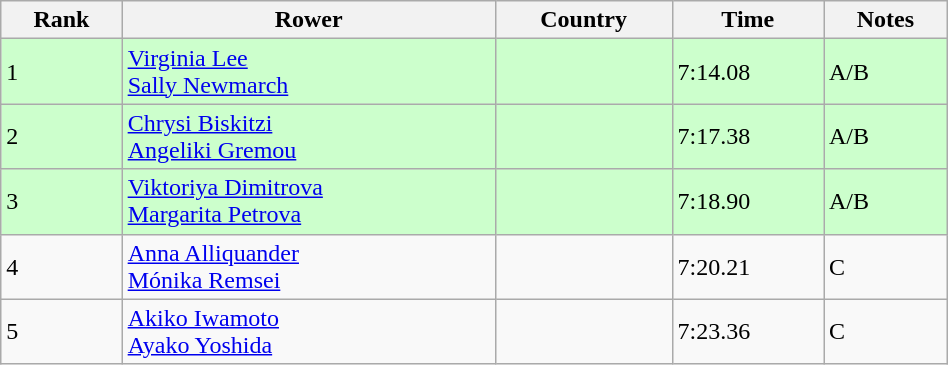<table class="wikitable sortable" width=50%>
<tr>
<th>Rank</th>
<th>Rower</th>
<th>Country</th>
<th>Time</th>
<th>Notes</th>
</tr>
<tr bgcolor=ccffcc>
<td>1</td>
<td><a href='#'>Virginia Lee</a><br><a href='#'>Sally Newmarch</a></td>
<td></td>
<td>7:14.08</td>
<td>A/B</td>
</tr>
<tr bgcolor=ccffcc>
<td>2</td>
<td><a href='#'>Chrysi Biskitzi</a><br><a href='#'>Angeliki Gremou</a></td>
<td></td>
<td>7:17.38</td>
<td>A/B</td>
</tr>
<tr bgcolor=ccffcc>
<td>3</td>
<td><a href='#'>Viktoriya Dimitrova</a><br><a href='#'>Margarita Petrova</a></td>
<td></td>
<td>7:18.90</td>
<td>A/B</td>
</tr>
<tr>
<td>4</td>
<td><a href='#'>Anna Alliquander</a><br><a href='#'>Mónika Remsei</a></td>
<td></td>
<td>7:20.21</td>
<td>C</td>
</tr>
<tr>
<td>5</td>
<td><a href='#'>Akiko Iwamoto</a><br><a href='#'>Ayako Yoshida</a></td>
<td></td>
<td>7:23.36</td>
<td>C</td>
</tr>
</table>
